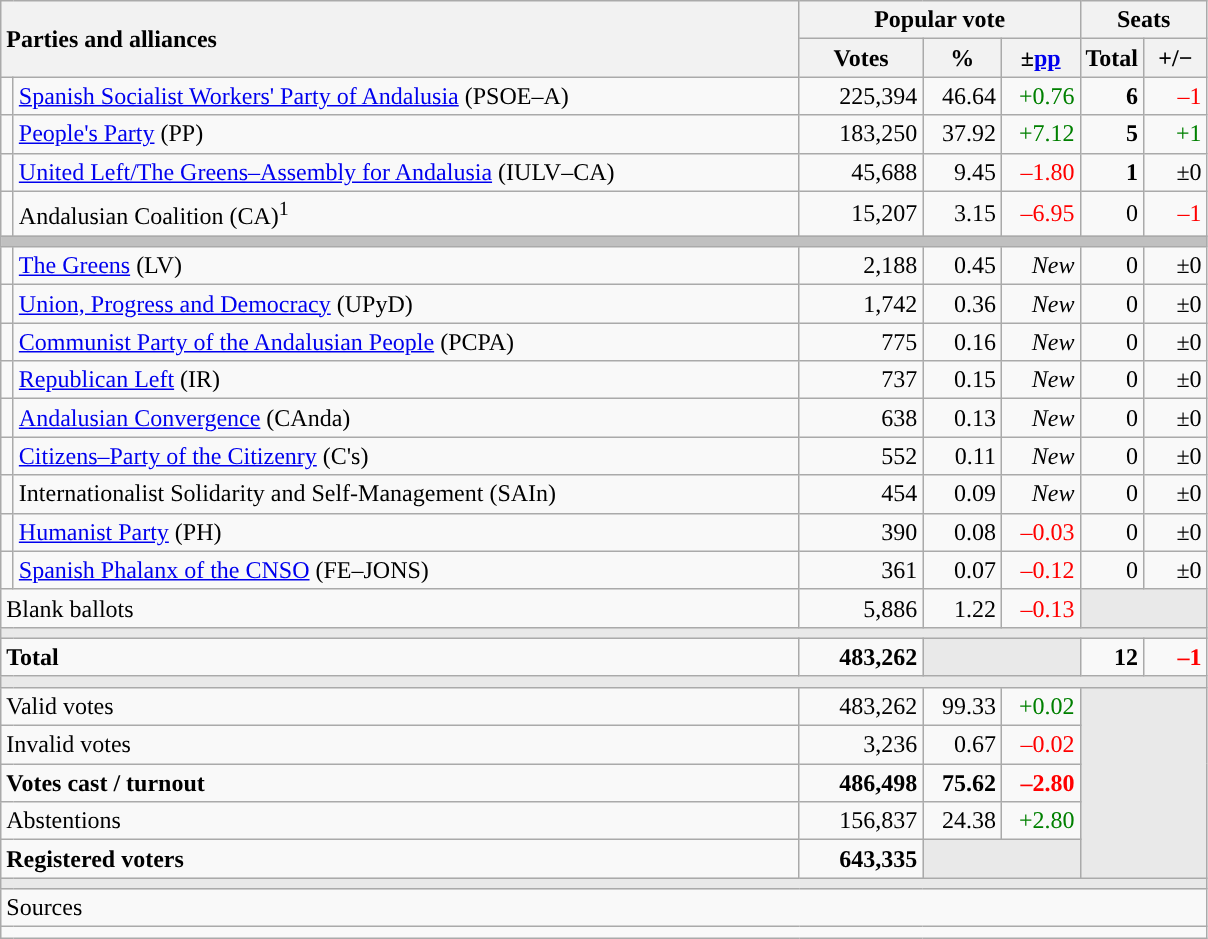<table class="wikitable" style="text-align:right;">
<tr>
<th style="text-align:left;" rowspan="2" colspan="2" width="525">Parties and alliances</th>
<th colspan="3">Popular vote</th>
<th colspan="2">Seats</th>
</tr>
<tr>
<th width="75">Votes</th>
<th width="45">%</th>
<th width="45">±<a href='#'>pp</a></th>
<th width="35">Total</th>
<th width="35">+/−</th>
</tr>
<tr>
<td width="1" style="color:inherit;background:"></td>
<td align="left"><a href='#'>Spanish Socialist Workers' Party of Andalusia</a> (PSOE–A)</td>
<td>225,394</td>
<td>46.64</td>
<td style="color:green;">+0.76</td>
<td><strong>6</strong></td>
<td style="color:red;">–1</td>
</tr>
<tr>
<td style="color:inherit;background:"></td>
<td align="left"><a href='#'>People's Party</a> (PP)</td>
<td>183,250</td>
<td>37.92</td>
<td style="color:green;">+7.12</td>
<td><strong>5</strong></td>
<td style="color:green;">+1</td>
</tr>
<tr>
<td style="color:inherit;background:"></td>
<td align="left"><a href='#'>United Left/The Greens–Assembly for Andalusia</a> (IULV–CA)</td>
<td>45,688</td>
<td>9.45</td>
<td style="color:red;">–1.80</td>
<td><strong>1</strong></td>
<td>±0</td>
</tr>
<tr>
<td style="color:inherit;background:"></td>
<td align="left">Andalusian Coalition (CA)<sup>1</sup></td>
<td>15,207</td>
<td>3.15</td>
<td style="color:red;">–6.95</td>
<td>0</td>
<td style="color:red;">–1</td>
</tr>
<tr>
<td colspan="7" bgcolor="#C0C0C0"></td>
</tr>
<tr>
<td style="color:inherit;background:"></td>
<td align="left"><a href='#'>The Greens</a> (LV)</td>
<td>2,188</td>
<td>0.45</td>
<td><em>New</em></td>
<td>0</td>
<td>±0</td>
</tr>
<tr>
<td style="color:inherit;background:"></td>
<td align="left"><a href='#'>Union, Progress and Democracy</a> (UPyD)</td>
<td>1,742</td>
<td>0.36</td>
<td><em>New</em></td>
<td>0</td>
<td>±0</td>
</tr>
<tr>
<td style="color:inherit;background:"></td>
<td align="left"><a href='#'>Communist Party of the Andalusian People</a> (PCPA)</td>
<td>775</td>
<td>0.16</td>
<td><em>New</em></td>
<td>0</td>
<td>±0</td>
</tr>
<tr>
<td style="color:inherit;background:"></td>
<td align="left"><a href='#'>Republican Left</a> (IR)</td>
<td>737</td>
<td>0.15</td>
<td><em>New</em></td>
<td>0</td>
<td>±0</td>
</tr>
<tr>
<td style="color:inherit;background:"></td>
<td align="left"><a href='#'>Andalusian Convergence</a> (CAnda)</td>
<td>638</td>
<td>0.13</td>
<td><em>New</em></td>
<td>0</td>
<td>±0</td>
</tr>
<tr>
<td style="color:inherit;background:"></td>
<td align="left"><a href='#'>Citizens–Party of the Citizenry</a> (C's)</td>
<td>552</td>
<td>0.11</td>
<td><em>New</em></td>
<td>0</td>
<td>±0</td>
</tr>
<tr>
<td style="color:inherit;background:"></td>
<td align="left">Internationalist Solidarity and Self-Management (SAIn)</td>
<td>454</td>
<td>0.09</td>
<td><em>New</em></td>
<td>0</td>
<td>±0</td>
</tr>
<tr>
<td style="color:inherit;background:"></td>
<td align="left"><a href='#'>Humanist Party</a> (PH)</td>
<td>390</td>
<td>0.08</td>
<td style="color:red;">–0.03</td>
<td>0</td>
<td>±0</td>
</tr>
<tr>
<td style="color:inherit;background:"></td>
<td align="left"><a href='#'>Spanish Phalanx of the CNSO</a> (FE–JONS)</td>
<td>361</td>
<td>0.07</td>
<td style="color:red;">–0.12</td>
<td>0</td>
<td>±0</td>
</tr>
<tr>
<td align="left" colspan="2">Blank ballots</td>
<td>5,886</td>
<td>1.22</td>
<td style="color:red;">–0.13</td>
<td bgcolor="#E9E9E9" colspan="2"></td>
</tr>
<tr>
<td colspan="7" bgcolor="#E9E9E9"></td>
</tr>
<tr style="font-weight:bold;">
<td align="left" colspan="2">Total</td>
<td>483,262</td>
<td bgcolor="#E9E9E9" colspan="2"></td>
<td>12</td>
<td style="color:red;">–1</td>
</tr>
<tr>
<td colspan="7" bgcolor="#E9E9E9"></td>
</tr>
<tr>
<td align="left" colspan="2">Valid votes</td>
<td>483,262</td>
<td>99.33</td>
<td style="color:green;">+0.02</td>
<td bgcolor="#E9E9E9" colspan="2" rowspan="5"></td>
</tr>
<tr>
<td align="left" colspan="2">Invalid votes</td>
<td>3,236</td>
<td>0.67</td>
<td style="color:red;">–0.02</td>
</tr>
<tr style="font-weight:bold;">
<td align="left" colspan="2">Votes cast / turnout</td>
<td>486,498</td>
<td>75.62</td>
<td style="color:red;">–2.80</td>
</tr>
<tr>
<td align="left" colspan="2">Abstentions</td>
<td>156,837</td>
<td>24.38</td>
<td style="color:green;">+2.80</td>
</tr>
<tr style="font-weight:bold;">
<td align="left" colspan="2">Registered voters</td>
<td>643,335</td>
<td bgcolor="#E9E9E9" colspan="2"></td>
</tr>
<tr>
<td colspan="7" bgcolor="#E9E9E9"></td>
</tr>
<tr>
<td align="left" colspan="7">Sources</td>
</tr>
<tr>
<td colspan="7" style="text-align:left; max-width:790px;"></td>
</tr>
</table>
